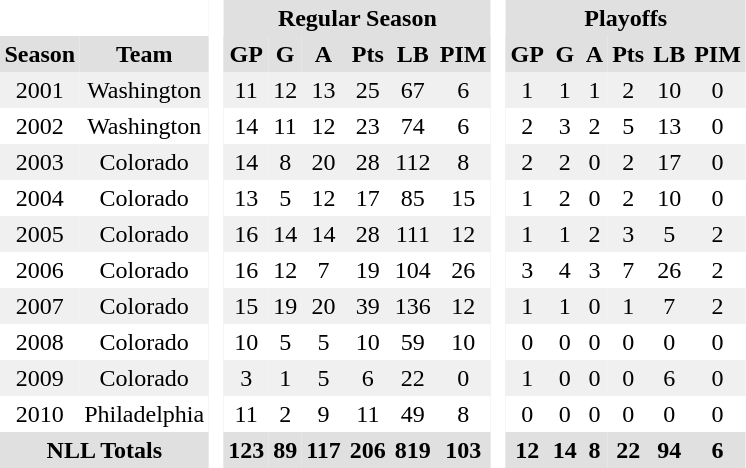<table BORDER="0" CELLPADDING="3" CELLSPACING="0">
<tr ALIGN="center" bgcolor="#e0e0e0">
<th colspan="2" bgcolor="#ffffff"> </th>
<th rowspan="99" bgcolor="#ffffff"> </th>
<th colspan="6">Regular Season</th>
<th rowspan="99" bgcolor="#ffffff"> </th>
<th colspan="6">Playoffs</th>
</tr>
<tr ALIGN="center" bgcolor="#e0e0e0">
<th>Season</th>
<th>Team</th>
<th>GP</th>
<th>G</th>
<th>A</th>
<th>Pts</th>
<th>LB</th>
<th>PIM</th>
<th>GP</th>
<th>G</th>
<th>A</th>
<th>Pts</th>
<th>LB</th>
<th>PIM</th>
</tr>
<tr ALIGN="center" bgcolor="#f0f0f0">
<td>2001</td>
<td>Washington</td>
<td>11</td>
<td>12</td>
<td>13</td>
<td>25</td>
<td>67</td>
<td>6</td>
<td>1</td>
<td>1</td>
<td>1</td>
<td>2</td>
<td>10</td>
<td>0</td>
</tr>
<tr ALIGN="center">
<td>2002</td>
<td>Washington</td>
<td>14</td>
<td>11</td>
<td>12</td>
<td>23</td>
<td>74</td>
<td>6</td>
<td>2</td>
<td>3</td>
<td>2</td>
<td>5</td>
<td>13</td>
<td>0</td>
</tr>
<tr ALIGN="center" bgcolor="#f0f0f0">
<td>2003</td>
<td>Colorado</td>
<td>14</td>
<td>8</td>
<td>20</td>
<td>28</td>
<td>112</td>
<td>8</td>
<td>2</td>
<td>2</td>
<td>0</td>
<td>2</td>
<td>17</td>
<td>0</td>
</tr>
<tr ALIGN="center">
<td>2004</td>
<td>Colorado</td>
<td>13</td>
<td>5</td>
<td>12</td>
<td>17</td>
<td>85</td>
<td>15</td>
<td>1</td>
<td>2</td>
<td>0</td>
<td>2</td>
<td>10</td>
<td>0</td>
</tr>
<tr ALIGN="center" bgcolor="#f0f0f0">
<td>2005</td>
<td>Colorado</td>
<td>16</td>
<td>14</td>
<td>14</td>
<td>28</td>
<td>111</td>
<td>12</td>
<td>1</td>
<td>1</td>
<td>2</td>
<td>3</td>
<td>5</td>
<td>2</td>
</tr>
<tr ALIGN="center">
<td>2006</td>
<td>Colorado</td>
<td>16</td>
<td>12</td>
<td>7</td>
<td>19</td>
<td>104</td>
<td>26</td>
<td>3</td>
<td>4</td>
<td>3</td>
<td>7</td>
<td>26</td>
<td>2</td>
</tr>
<tr ALIGN="center" bgcolor="#f0f0f0">
<td>2007</td>
<td>Colorado</td>
<td>15</td>
<td>19</td>
<td>20</td>
<td>39</td>
<td>136</td>
<td>12</td>
<td>1</td>
<td>1</td>
<td>0</td>
<td>1</td>
<td>7</td>
<td>2</td>
</tr>
<tr ALIGN="center">
<td>2008</td>
<td>Colorado</td>
<td>10</td>
<td>5</td>
<td>5</td>
<td>10</td>
<td>59</td>
<td>10</td>
<td>0</td>
<td>0</td>
<td>0</td>
<td>0</td>
<td>0</td>
<td>0</td>
</tr>
<tr ALIGN="center" bgcolor="#f0f0f0">
<td>2009</td>
<td>Colorado</td>
<td>3</td>
<td>1</td>
<td>5</td>
<td>6</td>
<td>22</td>
<td>0</td>
<td>1</td>
<td>0</td>
<td>0</td>
<td>0</td>
<td>6</td>
<td>0</td>
</tr>
<tr ALIGN="center">
<td>2010</td>
<td>Philadelphia</td>
<td>11</td>
<td>2</td>
<td>9</td>
<td>11</td>
<td>49</td>
<td>8</td>
<td>0</td>
<td>0</td>
<td>0</td>
<td>0</td>
<td>0</td>
<td>0</td>
</tr>
<tr ALIGN="center" bgcolor="#e0e0e0">
<th colspan="2">NLL Totals</th>
<th>123</th>
<th>89</th>
<th>117</th>
<th>206</th>
<th>819</th>
<th>103</th>
<th>12</th>
<th>14</th>
<th>8</th>
<th>22</th>
<th>94</th>
<th>6</th>
</tr>
</table>
